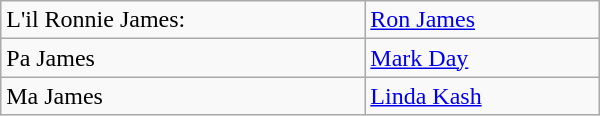<table class="wikitable" border="1" width ="400">
<tr>
<td>L'il Ronnie James:</td>
<td><a href='#'>Ron James</a></td>
</tr>
<tr>
<td>Pa James</td>
<td><a href='#'>Mark Day</a></td>
</tr>
<tr>
<td>Ma James</td>
<td><a href='#'>Linda Kash</a></td>
</tr>
</table>
